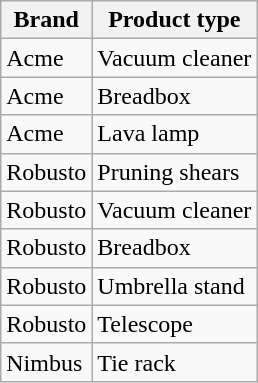<table class="wikitable" style="margin-left:20px;float:left;">
<tr>
<th>Brand</th>
<th>Product type</th>
</tr>
<tr>
<td>Acme</td>
<td>Vacuum cleaner</td>
</tr>
<tr>
<td>Acme</td>
<td>Breadbox</td>
</tr>
<tr>
<td>Acme</td>
<td>Lava lamp</td>
</tr>
<tr>
<td>Robusto</td>
<td>Pruning shears</td>
</tr>
<tr>
<td>Robusto</td>
<td>Vacuum cleaner</td>
</tr>
<tr>
<td>Robusto</td>
<td>Breadbox</td>
</tr>
<tr>
<td>Robusto</td>
<td>Umbrella stand</td>
</tr>
<tr>
<td>Robusto</td>
<td>Telescope</td>
</tr>
<tr>
<td>Nimbus</td>
<td>Tie rack</td>
</tr>
</table>
